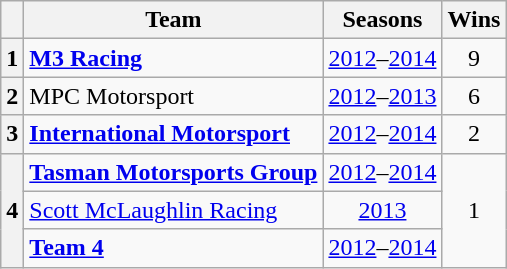<table class="wikitable">
<tr>
<th></th>
<th>Team</th>
<th>Seasons</th>
<th>Wins</th>
</tr>
<tr align="center">
<th>1</th>
<td align="left"> <strong><a href='#'>M3 Racing</a></strong></td>
<td><a href='#'>2012</a>–<a href='#'>2014</a></td>
<td>9</td>
</tr>
<tr align="center">
<th>2</th>
<td align="left"> MPC Motorsport</td>
<td><a href='#'>2012</a>–<a href='#'>2013</a></td>
<td>6</td>
</tr>
<tr align="center">
<th>3</th>
<td align="left"> <strong><a href='#'>International Motorsport</a></strong></td>
<td><a href='#'>2012</a>–<a href='#'>2014</a></td>
<td>2</td>
</tr>
<tr align="center">
<th rowspan=3>4</th>
<td align="left"> <strong><a href='#'>Tasman Motorsports Group</a></strong></td>
<td><a href='#'>2012</a>–<a href='#'>2014</a></td>
<td rowspan=3>1</td>
</tr>
<tr align="center">
<td align="left"> <a href='#'>Scott McLaughlin Racing</a></td>
<td><a href='#'>2013</a></td>
</tr>
<tr align="center">
<td align="left"> <strong><a href='#'>Team 4</a></strong></td>
<td><a href='#'>2012</a>–<a href='#'>2014</a></td>
</tr>
</table>
